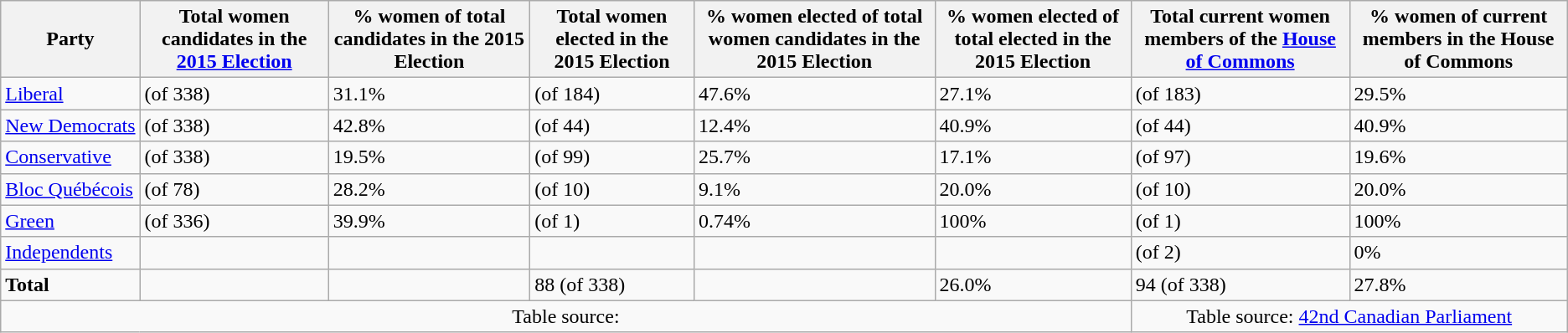<table class="wikitable sortable">
<tr>
<th>Party</th>
<th>Total women candidates in the <a href='#'>2015 Election</a></th>
<th>% women of total candidates in the 2015 Election</th>
<th>Total women elected in the 2015 Election</th>
<th>% women elected of total women candidates in the 2015 Election</th>
<th>% women elected of total elected in the 2015 Election</th>
<th>Total current women members of the <a href='#'>House of Commons</a></th>
<th>% women of current members in the House of Commons</th>
</tr>
<tr>
<td><a href='#'>Liberal</a></td>
<td> (of 338)</td>
<td>31.1%</td>
<td> (of 184)</td>
<td>47.6%</td>
<td>27.1%</td>
<td> (of 183)</td>
<td>29.5%</td>
</tr>
<tr>
<td><a href='#'>New Democrats</a></td>
<td> (of 338)</td>
<td>42.8%</td>
<td> (of 44)</td>
<td>12.4%</td>
<td>40.9%</td>
<td> (of 44)</td>
<td>40.9%</td>
</tr>
<tr>
<td><a href='#'>Conservative</a></td>
<td> (of 338)</td>
<td>19.5%</td>
<td> (of 99)</td>
<td>25.7%</td>
<td>17.1%</td>
<td> (of 97)</td>
<td>19.6%</td>
</tr>
<tr>
<td><a href='#'>Bloc&nbsp;Québécois</a></td>
<td> (of 78)</td>
<td>28.2%</td>
<td> (of 10)</td>
<td>9.1%</td>
<td>20.0%</td>
<td> (of 10)</td>
<td>20.0%</td>
</tr>
<tr>
<td><a href='#'>Green</a></td>
<td> (of 336)</td>
<td>39.9%</td>
<td> (of 1)</td>
<td>0.74%</td>
<td>100%</td>
<td> (of 1)</td>
<td>100%</td>
</tr>
<tr>
<td><a href='#'>Independents</a></td>
<td></td>
<td></td>
<td></td>
<td></td>
<td></td>
<td> (of 2)</td>
<td>0%</td>
</tr>
<tr class="sortbottom">
<td><strong>Total</strong></td>
<td></td>
<td></td>
<td>88 (of 338)</td>
<td></td>
<td>26.0%</td>
<td>94 (of 338)</td>
<td>27.8%</td>
</tr>
<tr class="sortbottom">
<td colspan="6" align="center">Table source:</td>
<td colspan="2" align="center">Table source: <a href='#'>42nd Canadian Parliament</a></td>
</tr>
</table>
